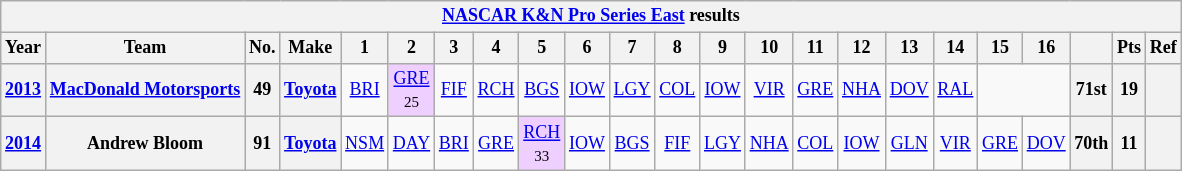<table class="wikitable" style="text-align:center; font-size:75%">
<tr>
<th colspan=23><a href='#'>NASCAR K&N Pro Series East</a> results</th>
</tr>
<tr>
<th>Year</th>
<th>Team</th>
<th>No.</th>
<th>Make</th>
<th>1</th>
<th>2</th>
<th>3</th>
<th>4</th>
<th>5</th>
<th>6</th>
<th>7</th>
<th>8</th>
<th>9</th>
<th>10</th>
<th>11</th>
<th>12</th>
<th>13</th>
<th>14</th>
<th>15</th>
<th>16</th>
<th></th>
<th>Pts</th>
<th>Ref</th>
</tr>
<tr>
<th><a href='#'>2013</a></th>
<th><a href='#'>MacDonald Motorsports</a></th>
<th>49</th>
<th><a href='#'>Toyota</a></th>
<td><a href='#'>BRI</a></td>
<td style="background:#EFCFFF;"><a href='#'>GRE</a><br><small>25</small></td>
<td><a href='#'>FIF</a></td>
<td><a href='#'>RCH</a></td>
<td><a href='#'>BGS</a></td>
<td><a href='#'>IOW</a></td>
<td><a href='#'>LGY</a></td>
<td><a href='#'>COL</a></td>
<td><a href='#'>IOW</a></td>
<td><a href='#'>VIR</a></td>
<td><a href='#'>GRE</a></td>
<td><a href='#'>NHA</a></td>
<td><a href='#'>DOV</a></td>
<td><a href='#'>RAL</a></td>
<td colspan=2></td>
<th>71st</th>
<th>19</th>
<th></th>
</tr>
<tr>
<th><a href='#'>2014</a></th>
<th>Andrew Bloom</th>
<th>91</th>
<th><a href='#'>Toyota</a></th>
<td><a href='#'>NSM</a></td>
<td><a href='#'>DAY</a></td>
<td><a href='#'>BRI</a></td>
<td><a href='#'>GRE</a></td>
<td style="background:#EFCFFF;"><a href='#'>RCH</a><br><small>33</small></td>
<td><a href='#'>IOW</a></td>
<td><a href='#'>BGS</a></td>
<td><a href='#'>FIF</a></td>
<td><a href='#'>LGY</a></td>
<td><a href='#'>NHA</a></td>
<td><a href='#'>COL</a></td>
<td><a href='#'>IOW</a></td>
<td><a href='#'>GLN</a></td>
<td><a href='#'>VIR</a></td>
<td><a href='#'>GRE</a></td>
<td><a href='#'>DOV</a></td>
<th>70th</th>
<th>11</th>
<th></th>
</tr>
</table>
